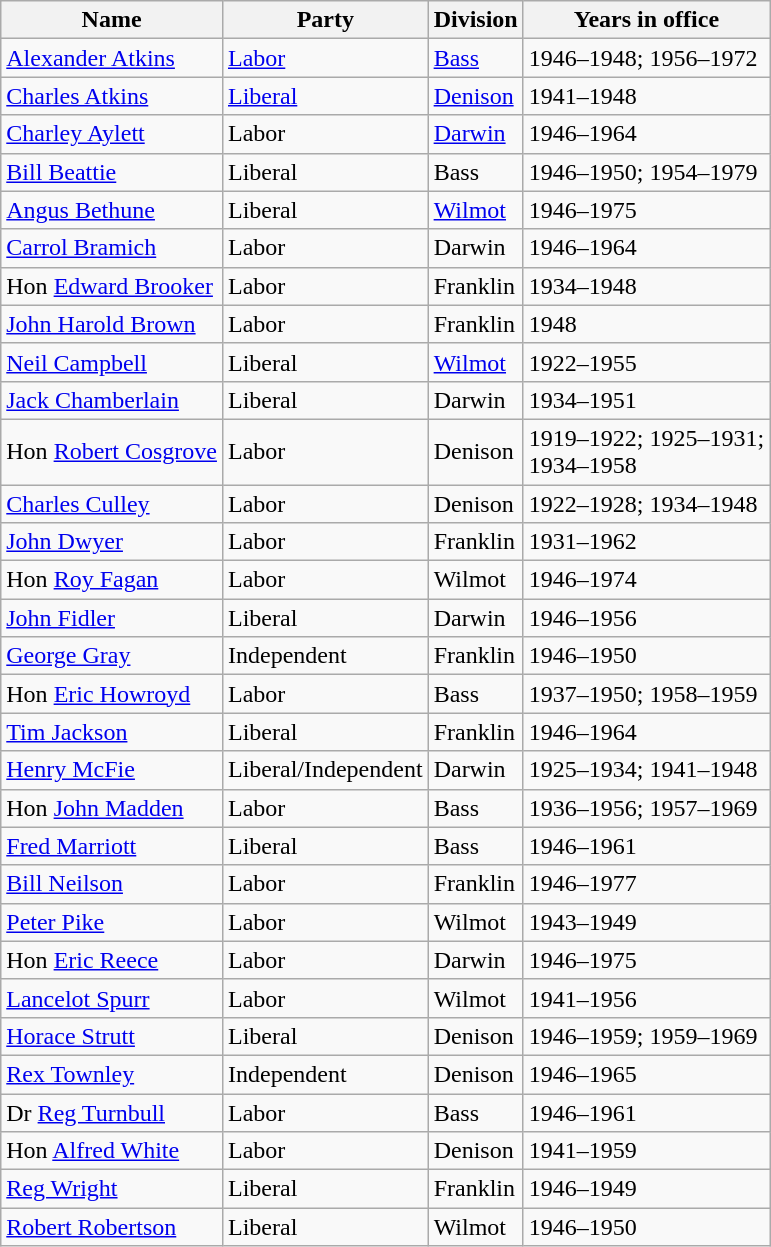<table class="wikitable sortable">
<tr>
<th><strong>Name</strong></th>
<th><strong>Party</strong></th>
<th><strong>Division</strong></th>
<th><strong>Years in office</strong></th>
</tr>
<tr>
<td><a href='#'>Alexander Atkins</a></td>
<td><a href='#'>Labor</a></td>
<td><a href='#'>Bass</a></td>
<td>1946–1948; 1956–1972</td>
</tr>
<tr>
<td><a href='#'>Charles Atkins</a></td>
<td><a href='#'>Liberal</a></td>
<td><a href='#'>Denison</a></td>
<td>1941–1948</td>
</tr>
<tr>
<td><a href='#'>Charley Aylett</a></td>
<td>Labor</td>
<td><a href='#'>Darwin</a></td>
<td>1946–1964</td>
</tr>
<tr>
<td><a href='#'>Bill Beattie</a></td>
<td>Liberal</td>
<td>Bass</td>
<td>1946–1950; 1954–1979</td>
</tr>
<tr>
<td><a href='#'>Angus Bethune</a></td>
<td>Liberal</td>
<td><a href='#'>Wilmot</a></td>
<td>1946–1975</td>
</tr>
<tr>
<td><a href='#'>Carrol Bramich</a></td>
<td>Labor</td>
<td>Darwin</td>
<td>1946–1964</td>
</tr>
<tr>
<td>Hon <a href='#'>Edward Brooker</a></td>
<td>Labor</td>
<td>Franklin</td>
<td>1934–1948</td>
</tr>
<tr>
<td><a href='#'>John Harold Brown</a></td>
<td>Labor</td>
<td>Franklin</td>
<td>1948</td>
</tr>
<tr>
<td><a href='#'>Neil Campbell</a></td>
<td>Liberal</td>
<td><a href='#'>Wilmot</a></td>
<td>1922–1955</td>
</tr>
<tr>
<td><a href='#'>Jack Chamberlain</a></td>
<td>Liberal</td>
<td>Darwin</td>
<td>1934–1951</td>
</tr>
<tr>
<td>Hon <a href='#'>Robert Cosgrove</a></td>
<td>Labor</td>
<td>Denison</td>
<td>1919–1922; 1925–1931;<br>1934–1958</td>
</tr>
<tr>
<td><a href='#'>Charles Culley</a></td>
<td>Labor</td>
<td>Denison</td>
<td>1922–1928; 1934–1948</td>
</tr>
<tr>
<td><a href='#'>John Dwyer</a></td>
<td>Labor</td>
<td>Franklin</td>
<td>1931–1962</td>
</tr>
<tr>
<td>Hon <a href='#'>Roy Fagan</a></td>
<td>Labor</td>
<td>Wilmot</td>
<td>1946–1974</td>
</tr>
<tr>
<td><a href='#'>John Fidler</a></td>
<td>Liberal</td>
<td>Darwin</td>
<td>1946–1956</td>
</tr>
<tr>
<td><a href='#'>George Gray</a></td>
<td>Independent</td>
<td>Franklin</td>
<td>1946–1950</td>
</tr>
<tr>
<td>Hon <a href='#'>Eric Howroyd</a></td>
<td>Labor</td>
<td>Bass</td>
<td>1937–1950; 1958–1959</td>
</tr>
<tr>
<td><a href='#'>Tim Jackson</a></td>
<td>Liberal</td>
<td>Franklin</td>
<td>1946–1964</td>
</tr>
<tr>
<td><a href='#'>Henry McFie</a></td>
<td>Liberal/Independent</td>
<td>Darwin</td>
<td>1925–1934; 1941–1948</td>
</tr>
<tr>
<td>Hon <a href='#'>John Madden</a></td>
<td>Labor</td>
<td>Bass</td>
<td>1936–1956; 1957–1969</td>
</tr>
<tr>
<td><a href='#'>Fred Marriott</a></td>
<td>Liberal</td>
<td>Bass</td>
<td>1946–1961</td>
</tr>
<tr>
<td><a href='#'>Bill Neilson</a></td>
<td>Labor</td>
<td>Franklin</td>
<td>1946–1977</td>
</tr>
<tr>
<td><a href='#'>Peter Pike</a></td>
<td>Labor</td>
<td>Wilmot</td>
<td>1943–1949</td>
</tr>
<tr>
<td>Hon <a href='#'>Eric Reece</a></td>
<td>Labor</td>
<td>Darwin</td>
<td>1946–1975</td>
</tr>
<tr>
<td><a href='#'>Lancelot Spurr</a></td>
<td>Labor</td>
<td>Wilmot</td>
<td>1941–1956</td>
</tr>
<tr>
<td><a href='#'>Horace Strutt</a></td>
<td>Liberal</td>
<td>Denison</td>
<td>1946–1959; 1959–1969</td>
</tr>
<tr>
<td><a href='#'>Rex Townley</a></td>
<td>Independent</td>
<td>Denison</td>
<td>1946–1965</td>
</tr>
<tr>
<td>Dr <a href='#'>Reg Turnbull</a></td>
<td>Labor</td>
<td>Bass</td>
<td>1946–1961</td>
</tr>
<tr>
<td>Hon <a href='#'>Alfred White</a></td>
<td>Labor</td>
<td>Denison</td>
<td>1941–1959</td>
</tr>
<tr>
<td><a href='#'>Reg Wright</a></td>
<td>Liberal</td>
<td>Franklin</td>
<td>1946–1949</td>
</tr>
<tr>
<td><a href='#'>Robert Robertson</a></td>
<td>Liberal</td>
<td>Wilmot</td>
<td>1946–1950</td>
</tr>
</table>
